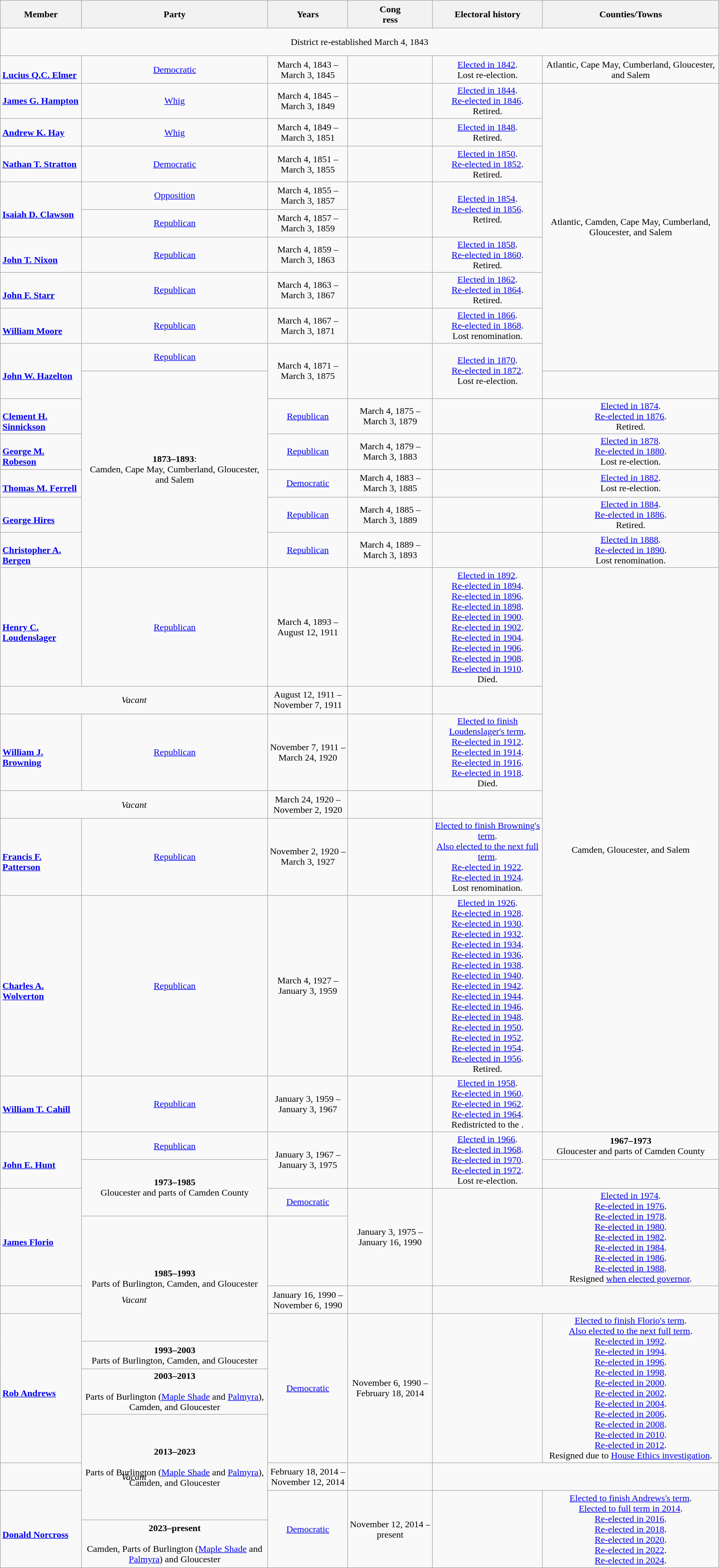<table class=wikitable style="text-align:center">
<tr style="height:3em">
<th>Member<br></th>
<th>Party</th>
<th>Years</th>
<th>Cong<br>ress</th>
<th>Electoral history</th>
<th>Counties/Towns</th>
</tr>
<tr style="height:3em">
<td colspan=6>District re-established March 4, 1843</td>
</tr>
<tr style="height:3em">
<td align=left><br><strong><a href='#'>Lucius Q.C. Elmer</a></strong><br></td>
<td><a href='#'>Democratic</a></td>
<td nowrap>March 4, 1843 –<br>March 3, 1845</td>
<td></td>
<td><a href='#'>Elected in 1842</a>.<br>Lost re-election.</td>
<td>Atlantic, Cape May, Cumberland, Gloucester, and Salem</td>
</tr>
<tr style="height:3em">
<td align=left><strong><a href='#'>James G. Hampton</a></strong><br></td>
<td><a href='#'>Whig</a></td>
<td nowrap>March 4, 1845 –<br>March 3, 1849</td>
<td></td>
<td><a href='#'>Elected in 1844</a>.<br><a href='#'>Re-elected in 1846</a>.<br>Retired.</td>
<td rowspan=9>Atlantic, Camden, Cape May, Cumberland, Gloucester, and Salem</td>
</tr>
<tr style="height:3em">
<td align=left><strong><a href='#'>Andrew K. Hay</a></strong><br></td>
<td><a href='#'>Whig</a></td>
<td nowrap>March 4, 1849 –<br>March 3, 1851</td>
<td></td>
<td><a href='#'>Elected in 1848</a>.<br>Retired.</td>
</tr>
<tr style="height:3em">
<td align=left><strong><a href='#'>Nathan T. Stratton</a></strong><br></td>
<td><a href='#'>Democratic</a></td>
<td nowrap>March 4, 1851 –<br>March 3, 1855</td>
<td></td>
<td><a href='#'>Elected in 1850</a>.<br><a href='#'>Re-elected in 1852</a>.<br>Retired.</td>
</tr>
<tr style="height:3em">
<td rowspan=2 align=left><br><strong><a href='#'>Isaiah D. Clawson</a></strong><br></td>
<td><a href='#'>Opposition</a></td>
<td nowrap>March 4, 1855 –<br>March 3, 1857</td>
<td rowspan=2></td>
<td rowspan=2><a href='#'>Elected in 1854</a>.<br><a href='#'>Re-elected in 1856</a>.<br>Retired.</td>
</tr>
<tr style="height:3em">
<td><a href='#'>Republican</a></td>
<td nowrap>March 4, 1857 –<br>March 3, 1859</td>
</tr>
<tr style="height:3em">
<td align=left><br><strong><a href='#'>John T. Nixon</a></strong><br></td>
<td><a href='#'>Republican</a></td>
<td nowrap>March 4, 1859 –<br>March 3, 1863</td>
<td></td>
<td><a href='#'>Elected in 1858</a>.<br><a href='#'>Re-elected in 1860</a>.<br>Retired.</td>
</tr>
<tr style="height:3em">
<td align=left><br><strong><a href='#'>John F. Starr</a></strong><br></td>
<td><a href='#'>Republican</a></td>
<td nowrap>March 4, 1863 –<br>March 3, 1867</td>
<td></td>
<td><a href='#'>Elected in 1862</a>.<br><a href='#'>Re-elected in 1864</a>.<br>Retired.</td>
</tr>
<tr style="height:3em">
<td align=left><br><strong><a href='#'>William Moore</a></strong><br></td>
<td><a href='#'>Republican</a></td>
<td nowrap>March 4, 1867 –<br>March 3, 1871</td>
<td></td>
<td><a href='#'>Elected in 1866</a>.<br><a href='#'>Re-elected in 1868</a>.<br>Lost renomination.</td>
</tr>
<tr style="height:3em">
<td align=left rowspan=2><br><strong><a href='#'>John W. Hazelton</a></strong><br></td>
<td><a href='#'>Republican</a></td>
<td rowspan=2 nowrap>March 4, 1871 –<br>March 3, 1875</td>
<td rowspan=2></td>
<td rowspan=2><a href='#'>Elected in 1870</a>.<br><a href='#'>Re-elected in 1872</a>.<br>Lost re-election.</td>
</tr>
<tr style="height:3em">
<td rowspan=6><strong>1873–1893</strong>:<br>Camden, Cape May, Cumberland, Gloucester, and Salem</td>
</tr>
<tr style="height:3em">
<td align=left><br><strong><a href='#'>Clement H. Sinnickson</a></strong><br></td>
<td><a href='#'>Republican</a></td>
<td nowrap>March 4, 1875 –<br>March 3, 1879</td>
<td></td>
<td><a href='#'>Elected in 1874</a>.<br><a href='#'>Re-elected in 1876</a>.<br>Retired.</td>
</tr>
<tr style="height:3em">
<td align=left><br><strong><a href='#'>George M. Robeson</a></strong><br></td>
<td><a href='#'>Republican</a></td>
<td nowrap>March 4, 1879 –<br>March 3, 1883</td>
<td></td>
<td><a href='#'>Elected in 1878</a>.<br><a href='#'>Re-elected in 1880</a>.<br>Lost re-election.</td>
</tr>
<tr style="height:3em">
<td align=left><br><strong><a href='#'>Thomas M. Ferrell</a></strong><br></td>
<td><a href='#'>Democratic</a></td>
<td nowrap>March 4, 1883 –<br>March 3, 1885</td>
<td></td>
<td><a href='#'>Elected in 1882</a>.<br>Lost re-election.</td>
</tr>
<tr style="height:3em">
<td align=left><br><strong><a href='#'>George Hires</a></strong><br></td>
<td><a href='#'>Republican</a></td>
<td nowrap>March 4, 1885 –<br>March 3, 1889</td>
<td></td>
<td><a href='#'>Elected in 1884</a>.<br><a href='#'>Re-elected in 1886</a>.<br>Retired.</td>
</tr>
<tr style="height:3em">
<td align=left><br><strong><a href='#'>Christopher A. Bergen</a></strong><br></td>
<td><a href='#'>Republican</a></td>
<td nowrap>March 4, 1889 –<br>March 3, 1893</td>
<td></td>
<td><a href='#'>Elected in 1888</a>.<br><a href='#'>Re-elected in 1890</a>.<br>Lost renomination.</td>
</tr>
<tr style="height:3em">
<td align=left><br><strong><a href='#'>Henry C. Loudenslager</a></strong><br></td>
<td><a href='#'>Republican</a></td>
<td nowrap>March 4, 1893 –<br>August 12, 1911</td>
<td></td>
<td><a href='#'>Elected in 1892</a>.<br><a href='#'>Re-elected in 1894</a>.<br><a href='#'>Re-elected in 1896</a>.<br><a href='#'>Re-elected in 1898</a>.<br><a href='#'>Re-elected in 1900</a>.<br><a href='#'>Re-elected in 1902</a>.<br><a href='#'>Re-elected in 1904</a>.<br><a href='#'>Re-elected in 1906</a>.<br><a href='#'>Re-elected in 1908</a>.<br><a href='#'>Re-elected in 1910</a>.<br>Died.</td>
<td rowspan=7>Camden, Gloucester, and Salem</td>
</tr>
<tr style="height:3em">
<td colspan=2><em>Vacant</em></td>
<td nowrap>August 12, 1911 –<br>November 7, 1911</td>
<td></td>
</tr>
<tr style="height:3em">
<td align=left><br><strong><a href='#'>William J. Browning</a></strong><br></td>
<td><a href='#'>Republican</a></td>
<td nowrap>November 7, 1911 –<br>March 24, 1920</td>
<td></td>
<td><a href='#'>Elected to finish Loudenslager's term</a>.<br><a href='#'>Re-elected in 1912</a>.<br><a href='#'>Re-elected in 1914</a>.<br><a href='#'>Re-elected in 1916</a>.<br><a href='#'>Re-elected in 1918</a>.<br>Died.</td>
</tr>
<tr style="height:3em">
<td colspan=2><em>Vacant</em></td>
<td nowrap>March 24, 1920 –<br>November 2, 1920</td>
<td></td>
</tr>
<tr style="height:3em">
<td align=left><br><strong><a href='#'>Francis F. Patterson</a></strong><br></td>
<td><a href='#'>Republican</a></td>
<td nowrap>November 2, 1920 –<br>March 3, 1927</td>
<td></td>
<td><a href='#'>Elected to finish Browning's term</a>.<br><a href='#'>Also elected to the next full term</a>.<br><a href='#'>Re-elected in 1922</a>.<br><a href='#'>Re-elected in 1924</a>.<br>Lost renomination.</td>
</tr>
<tr style="height:3em">
<td align=left><br><strong><a href='#'>Charles A. Wolverton</a></strong><br></td>
<td><a href='#'>Republican</a></td>
<td nowrap>March 4, 1927 –<br>January 3, 1959</td>
<td></td>
<td><a href='#'>Elected in 1926</a>.<br><a href='#'>Re-elected in 1928</a>.<br><a href='#'>Re-elected in 1930</a>.<br><a href='#'>Re-elected in 1932</a>.<br><a href='#'>Re-elected in 1934</a>.<br><a href='#'>Re-elected in 1936</a>.<br><a href='#'>Re-elected in 1938</a>.<br><a href='#'>Re-elected in 1940</a>.<br><a href='#'>Re-elected in 1942</a>.<br><a href='#'>Re-elected in 1944</a>.<br><a href='#'>Re-elected in 1946</a>.<br><a href='#'>Re-elected in 1948</a>.<br><a href='#'>Re-elected in 1950</a>.<br><a href='#'>Re-elected in 1952</a>.<br><a href='#'>Re-elected in 1954</a>.<br><a href='#'>Re-elected in 1956</a>.<br>Retired.</td>
</tr>
<tr style="height:3em">
<td align=left><br><strong><a href='#'>William T. Cahill</a></strong><br></td>
<td><a href='#'>Republican</a></td>
<td nowrap>January 3, 1959 –<br>January 3, 1967</td>
<td></td>
<td><a href='#'>Elected in 1958</a>.<br><a href='#'>Re-elected in 1960</a>.<br><a href='#'>Re-elected in 1962</a>.<br><a href='#'>Re-elected in 1964</a>.<br>Redistricted to the .</td>
</tr>
<tr style="height:3em">
<td align=left rowspan=2><br><strong><a href='#'>John E. Hunt</a></strong><br></td>
<td><a href='#'>Republican</a></td>
<td rowspan=2 nowrap>January 3, 1967 –<br>January 3, 1975</td>
<td rowspan=2></td>
<td rowspan=2><a href='#'>Elected in 1966</a>.<br><a href='#'>Re-elected in 1968</a>.<br><a href='#'>Re-elected in 1970</a>.<br><a href='#'>Re-elected in 1972</a>.<br>Lost re-election.</td>
<td><strong>1967–1973</strong><br>Gloucester and parts of Camden County</td>
</tr>
<tr style="height:3em">
<td rowspan=2><strong>1973–1985</strong><br>Gloucester and parts of Camden County</td>
</tr>
<tr style="height:3em">
<td align=left rowspan=2><br><strong><a href='#'>James Florio</a></strong><br></td>
<td><a href='#'>Democratic</a></td>
<td rowspan=2 nowrap>January 3, 1975 –<br>January 16, 1990</td>
<td rowspan=2></td>
<td rowspan=2><a href='#'>Elected in 1974</a>.<br><a href='#'>Re-elected in 1976</a>.<br><a href='#'>Re-elected in 1978</a>.<br><a href='#'>Re-elected in 1980</a>.<br><a href='#'>Re-elected in 1982</a>.<br><a href='#'>Re-elected in 1984</a>.<br><a href='#'>Re-elected in 1986</a>.<br><a href='#'>Re-elected in 1988</a>.<br>Resigned <a href='#'>when elected governor</a>.</td>
</tr>
<tr style="height:3em">
<td rowspan=3><strong>1985–1993</strong><br>Parts of Burlington, Camden, and Gloucester</td>
</tr>
<tr style="height:3em">
<td colspan=2><em>Vacant</em></td>
<td nowrap>January 16, 1990 –<br>November 6, 1990</td>
<td></td>
</tr>
<tr style="height:3em">
<td rowspan=4 align=left><br><strong><a href='#'>Rob Andrews</a></strong><br></td>
<td rowspan=4 ><a href='#'>Democratic</a></td>
<td rowspan=4 nowrap>November 6, 1990 –<br>February 18, 2014</td>
<td rowspan=4></td>
<td rowspan=4><a href='#'>Elected to finish Florio's term</a>.<br><a href='#'>Also elected to the next full term</a>.<br><a href='#'>Re-elected in 1992</a>.<br><a href='#'>Re-elected in 1994</a>.<br><a href='#'>Re-elected in 1996</a>.<br><a href='#'>Re-elected in 1998</a>.<br><a href='#'>Re-elected in 2000</a>.<br><a href='#'>Re-elected in 2002</a>.<br><a href='#'>Re-elected in 2004</a>.<br><a href='#'>Re-elected in 2006</a>.<br><a href='#'>Re-elected in 2008</a>.<br><a href='#'>Re-elected in 2010</a>.<br><a href='#'>Re-elected in 2012</a>.<br>Resigned due to <a href='#'>House Ethics investigation</a>.</td>
</tr>
<tr style="height:3em">
<td><strong>1993–2003</strong><br>Parts of Burlington, Camden, and Gloucester</td>
</tr>
<tr style="height:3em">
<td><strong>2003–2013</strong><br><br>Parts of Burlington (<a href='#'>Maple Shade</a> and <a href='#'>Palmyra</a>), Camden, and Gloucester</td>
</tr>
<tr style="height:3em">
<td rowspan=3><strong>2013–2023</strong><br><br>Parts of Burlington (<a href='#'>Maple Shade</a> and <a href='#'>Palmyra</a>), Camden, and Gloucester</td>
</tr>
<tr style="height:3em">
<td colspan=2><em>Vacant</em></td>
<td nowrap>February 18, 2014 –<br>November 12, 2014</td>
<td></td>
</tr>
<tr style="height:3em">
<td rowspan=2 align=left><br><strong><a href='#'>Donald Norcross</a></strong><br></td>
<td rowspan=2 ><a href='#'>Democratic</a></td>
<td rowspan=2 nowrap>November 12, 2014 –<br>present</td>
<td rowspan=2></td>
<td rowspan=2><a href='#'>Elected to finish Andrews's term</a>.<br><a href='#'>Elected to full term in 2014</a>.<br><a href='#'>Re-elected in 2016</a>.<br><a href='#'>Re-elected in 2018</a>.<br><a href='#'>Re-elected in 2020</a>.<br><a href='#'>Re-elected in 2022</a>.<br><a href='#'>Re-elected in 2024</a>.</td>
</tr>
<tr style="height:3em">
<td><strong>2023–present</strong><br><br>Camden, Parts of Burlington (<a href='#'>Maple Shade</a> and <a href='#'>Palmyra</a>) and Gloucester</td>
</tr>
</table>
